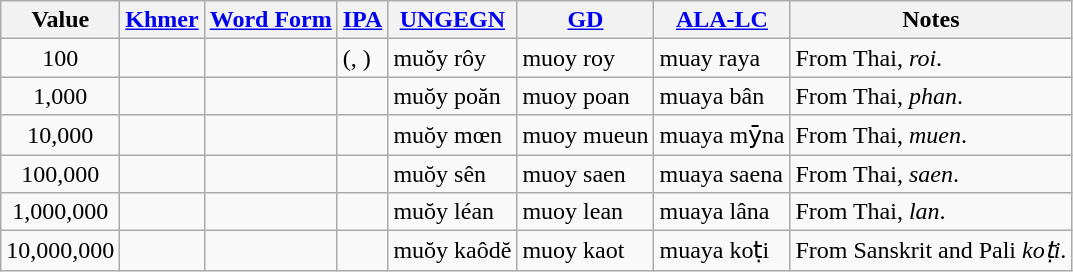<table class="wikitable">
<tr>
<th>Value</th>
<th><a href='#'>Khmer</a></th>
<th><a href='#'>Word Form</a></th>
<th><a href='#'>IPA</a></th>
<th><a href='#'>UNGEGN</a></th>
<th><a href='#'>GD</a></th>
<th><a href='#'>ALA-LC</a></th>
<th>Notes</th>
</tr>
<tr>
<td align=center>100</td>
<td></td>
<td></td>
<td> (, )</td>
<td>muŏy rôy</td>
<td>muoy roy</td>
<td>muay raya</td>
<td>From Thai,  <em>roi</em>.</td>
</tr>
<tr>
<td align=center>1,000</td>
<td></td>
<td></td>
<td></td>
<td>muŏy poăn</td>
<td>muoy poan</td>
<td>muaya bân</td>
<td>From Thai,  <em>phan</em>.</td>
</tr>
<tr>
<td align=center>10,000</td>
<td></td>
<td></td>
<td></td>
<td>muŏy mœn</td>
<td>muoy mueun</td>
<td>muaya mȳna</td>
<td>From Thai,  <em>muen</em>.</td>
</tr>
<tr>
<td align=center>100,000</td>
<td></td>
<td></td>
<td></td>
<td>muŏy sên</td>
<td>muoy saen</td>
<td>muaya saena</td>
<td>From Thai,  <em>saen</em>.</td>
</tr>
<tr>
<td align=center>1,000,000</td>
<td></td>
<td></td>
<td></td>
<td>muŏy léan</td>
<td>muoy lean</td>
<td>muaya lâna</td>
<td>From Thai,  <em>lan</em>.</td>
</tr>
<tr>
<td align=center>10,000,000</td>
<td></td>
<td></td>
<td></td>
<td>muŏy kaôdĕ</td>
<td>muoy kaot</td>
<td>muaya koṭi</td>
<td>From Sanskrit and Pali <em>koṭi</em>.</td>
</tr>
</table>
